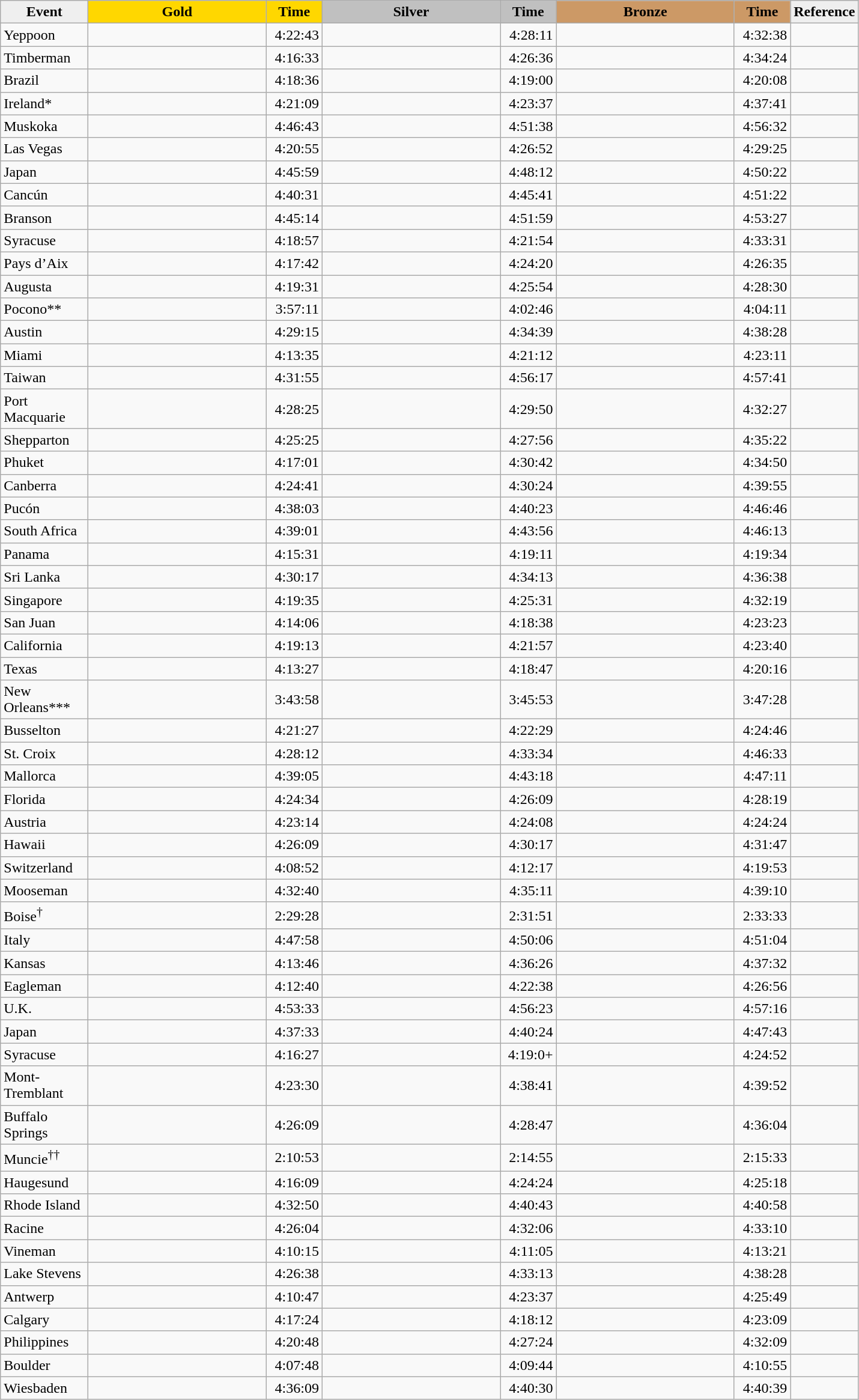<table class="wikitable sortable">
<tr align="center">
<td width="90" bgcolor="efefef"><strong>Event</strong></td>
<td width="190" bgcolor="gold"><strong>Gold</strong></td>
<td width="55" bgcolor="gold"><strong>Time</strong></td>
<td width="190" bgcolor="silver"><strong>Silver</strong></td>
<td width="55" bgcolor="silver"><strong>Time</strong></td>
<td width="190" bgcolor="cc9966"><strong>Bronze</strong></td>
<td width="55" bgcolor="cc9966"><strong>Time</strong></td>
<td class="unsortable" bgcolor="efefef"><strong>Reference</strong></td>
</tr>
<tr>
<td>Yeppoon</td>
<td></td>
<td align="right">4:22:43</td>
<td></td>
<td align="right">4:28:11</td>
<td></td>
<td align="right">4:32:38</td>
<td></td>
</tr>
<tr>
<td>Timberman</td>
<td></td>
<td align="right">4:16:33</td>
<td></td>
<td align="right">4:26:36</td>
<td></td>
<td align="right">4:34:24</td>
<td></td>
</tr>
<tr>
<td>Brazil</td>
<td></td>
<td align="right">4:18:36</td>
<td></td>
<td align="right">4:19:00</td>
<td></td>
<td align="right">4:20:08</td>
<td></td>
</tr>
<tr>
<td>Ireland*</td>
<td></td>
<td align="right">4:21:09</td>
<td></td>
<td align="right">4:23:37</td>
<td></td>
<td align="right">4:37:41</td>
<td></td>
</tr>
<tr>
<td>Muskoka</td>
<td></td>
<td align="right">4:46:43</td>
<td></td>
<td align="right">4:51:38</td>
<td></td>
<td align="right">4:56:32</td>
<td></td>
</tr>
<tr>
<td>Las Vegas</td>
<td></td>
<td align="right">4:20:55</td>
<td></td>
<td align="right">4:26:52</td>
<td></td>
<td align="right">4:29:25</td>
<td></td>
</tr>
<tr>
<td>Japan</td>
<td></td>
<td align="right">4:45:59</td>
<td></td>
<td align="right">4:48:12</td>
<td></td>
<td align="right">4:50:22</td>
<td></td>
</tr>
<tr>
<td>Cancún</td>
<td></td>
<td align="right">4:40:31</td>
<td></td>
<td align="right">4:45:41</td>
<td></td>
<td align="right">4:51:22</td>
<td></td>
</tr>
<tr>
<td>Branson</td>
<td></td>
<td align="right">4:45:14</td>
<td></td>
<td align="right">4:51:59</td>
<td></td>
<td align="right">4:53:27</td>
<td></td>
</tr>
<tr>
<td>Syracuse</td>
<td></td>
<td align="right">4:18:57</td>
<td></td>
<td align="right">4:21:54</td>
<td></td>
<td align="right">4:33:31</td>
<td></td>
</tr>
<tr>
<td>Pays d’Aix</td>
<td></td>
<td align="right">4:17:42</td>
<td></td>
<td align="right">4:24:20</td>
<td></td>
<td align="right">4:26:35</td>
<td></td>
</tr>
<tr>
<td>Augusta</td>
<td></td>
<td align="right">4:19:31</td>
<td></td>
<td align="right">4:25:54</td>
<td></td>
<td align="right">4:28:30</td>
<td></td>
</tr>
<tr>
<td>Pocono**</td>
<td></td>
<td align="right">3:57:11</td>
<td></td>
<td align="right">4:02:46</td>
<td></td>
<td align="right">4:04:11</td>
<td></td>
</tr>
<tr>
<td>Austin</td>
<td></td>
<td align="right">4:29:15</td>
<td></td>
<td align="right">4:34:39</td>
<td></td>
<td align="right">4:38:28</td>
<td></td>
</tr>
<tr>
<td>Miami</td>
<td></td>
<td align="right">4:13:35</td>
<td></td>
<td align="right">4:21:12</td>
<td></td>
<td align="right">4:23:11</td>
<td></td>
</tr>
<tr>
<td>Taiwan</td>
<td></td>
<td align="right">4:31:55</td>
<td></td>
<td align="right">4:56:17</td>
<td></td>
<td align="right">4:57:41</td>
<td></td>
</tr>
<tr>
<td>Port Macquarie</td>
<td></td>
<td align="right">4:28:25</td>
<td></td>
<td align="right">4:29:50</td>
<td></td>
<td align="right">4:32:27</td>
<td></td>
</tr>
<tr>
<td>Shepparton</td>
<td></td>
<td align="right">4:25:25</td>
<td></td>
<td align="right">4:27:56</td>
<td></td>
<td align="right">4:35:22</td>
<td></td>
</tr>
<tr>
<td>Phuket</td>
<td></td>
<td align="right">4:17:01</td>
<td></td>
<td align="right">4:30:42</td>
<td></td>
<td align="right">4:34:50</td>
<td></td>
</tr>
<tr>
<td>Canberra</td>
<td></td>
<td align="right">4:24:41</td>
<td></td>
<td align="right">4:30:24</td>
<td></td>
<td align="right">4:39:55</td>
<td></td>
</tr>
<tr>
<td>Pucón</td>
<td></td>
<td align="right">4:38:03</td>
<td></td>
<td align="right">4:40:23</td>
<td></td>
<td align="right">4:46:46</td>
<td></td>
</tr>
<tr>
<td>South Africa</td>
<td></td>
<td align="right">4:39:01</td>
<td></td>
<td align="right">4:43:56</td>
<td></td>
<td align="right">4:46:13</td>
<td></td>
</tr>
<tr>
<td>Panama</td>
<td></td>
<td align="right">4:15:31</td>
<td></td>
<td align="right">4:19:11</td>
<td></td>
<td align="right">4:19:34</td>
<td></td>
</tr>
<tr>
<td>Sri Lanka</td>
<td></td>
<td align="right">4:30:17</td>
<td></td>
<td align="right">4:34:13</td>
<td></td>
<td align="right">4:36:38</td>
<td></td>
</tr>
<tr>
<td>Singapore</td>
<td></td>
<td align="right">4:19:35</td>
<td></td>
<td align="right">4:25:31</td>
<td></td>
<td align="right">4:32:19</td>
<td></td>
</tr>
<tr>
<td>San Juan</td>
<td></td>
<td align="right">4:14:06</td>
<td></td>
<td align="right">4:18:38</td>
<td></td>
<td align="right">4:23:23</td>
<td></td>
</tr>
<tr>
<td>California</td>
<td></td>
<td align="right">4:19:13</td>
<td></td>
<td align="right">4:21:57</td>
<td></td>
<td align="right">4:23:40</td>
<td></td>
</tr>
<tr>
<td>Texas</td>
<td></td>
<td align="right">4:13:27</td>
<td></td>
<td align="right">4:18:47</td>
<td></td>
<td align="right">4:20:16</td>
<td></td>
</tr>
<tr>
<td>New Orleans***</td>
<td></td>
<td align="right">3:43:58</td>
<td></td>
<td align="right">3:45:53</td>
<td></td>
<td align="right">3:47:28</td>
<td></td>
</tr>
<tr>
<td>Busselton</td>
<td></td>
<td align="right">4:21:27</td>
<td></td>
<td align="right">4:22:29</td>
<td></td>
<td align="right">4:24:46</td>
<td></td>
</tr>
<tr>
<td>St. Croix</td>
<td></td>
<td align="right">4:28:12</td>
<td></td>
<td align="right">4:33:34</td>
<td></td>
<td align="right">4:46:33</td>
<td></td>
</tr>
<tr>
<td>Mallorca</td>
<td></td>
<td align="right">4:39:05</td>
<td></td>
<td align="right">4:43:18</td>
<td></td>
<td align="right">4:47:11</td>
<td></td>
</tr>
<tr>
<td>Florida</td>
<td></td>
<td align="right">4:24:34</td>
<td></td>
<td align="right">4:26:09</td>
<td></td>
<td align="right">4:28:19</td>
<td></td>
</tr>
<tr>
<td>Austria</td>
<td></td>
<td align="right">4:23:14</td>
<td></td>
<td align="right">4:24:08</td>
<td></td>
<td align="right">4:24:24</td>
<td></td>
</tr>
<tr>
<td>Hawaii</td>
<td></td>
<td align="right">4:26:09</td>
<td></td>
<td align="right">4:30:17</td>
<td></td>
<td align="right">4:31:47</td>
<td></td>
</tr>
<tr>
<td>Switzerland</td>
<td></td>
<td align="right">4:08:52</td>
<td></td>
<td align="right">4:12:17</td>
<td></td>
<td align="right">4:19:53</td>
<td></td>
</tr>
<tr>
<td>Mooseman</td>
<td></td>
<td align="right">4:32:40</td>
<td></td>
<td align="right">4:35:11</td>
<td></td>
<td align="right">4:39:10</td>
<td></td>
</tr>
<tr>
<td>Boise<sup>†</sup></td>
<td></td>
<td align="right">2:29:28</td>
<td></td>
<td align="right">2:31:51</td>
<td></td>
<td align="right">2:33:33</td>
<td></td>
</tr>
<tr>
<td>Italy</td>
<td></td>
<td align="right">4:47:58</td>
<td></td>
<td align="right">4:50:06</td>
<td></td>
<td align="right">4:51:04</td>
<td></td>
</tr>
<tr>
<td>Kansas</td>
<td></td>
<td align="right">4:13:46</td>
<td></td>
<td align="right">4:36:26</td>
<td></td>
<td align="right">4:37:32</td>
<td></td>
</tr>
<tr>
<td>Eagleman</td>
<td></td>
<td align="right">4:12:40</td>
<td></td>
<td align="right">4:22:38</td>
<td></td>
<td align="right">4:26:56</td>
<td></td>
</tr>
<tr>
<td>U.K.</td>
<td></td>
<td align="right">4:53:33</td>
<td></td>
<td align="right">4:56:23</td>
<td></td>
<td align="right">4:57:16</td>
<td></td>
</tr>
<tr>
<td>Japan</td>
<td></td>
<td align="right">4:37:33</td>
<td></td>
<td align="right">4:40:24</td>
<td></td>
<td align="right">4:47:43</td>
<td></td>
</tr>
<tr>
<td>Syracuse</td>
<td></td>
<td align="right">4:16:27</td>
<td></td>
<td align="right">4:19:0+</td>
<td></td>
<td align="right">4:24:52</td>
<td></td>
</tr>
<tr>
<td>Mont-Tremblant</td>
<td></td>
<td align="right">4:23:30</td>
<td></td>
<td align="right">4:38:41</td>
<td></td>
<td align="right">4:39:52</td>
<td></td>
</tr>
<tr>
<td>Buffalo Springs</td>
<td></td>
<td align="right">4:26:09</td>
<td></td>
<td align="right">4:28:47</td>
<td></td>
<td align="right">4:36:04</td>
<td></td>
</tr>
<tr>
<td>Muncie<sup>††</sup></td>
<td></td>
<td align="right">2:10:53</td>
<td></td>
<td align="right">2:14:55</td>
<td></td>
<td align="right">2:15:33</td>
<td></td>
</tr>
<tr>
<td>Haugesund</td>
<td></td>
<td align="right">4:16:09</td>
<td></td>
<td align="right">4:24:24</td>
<td></td>
<td align="right">4:25:18</td>
<td></td>
</tr>
<tr>
<td>Rhode Island</td>
<td></td>
<td align="right">4:32:50</td>
<td></td>
<td align="right">4:40:43</td>
<td></td>
<td align="right">4:40:58</td>
<td></td>
</tr>
<tr>
<td>Racine</td>
<td></td>
<td align="right">4:26:04</td>
<td></td>
<td align="right">4:32:06</td>
<td></td>
<td align="right">4:33:10</td>
<td></td>
</tr>
<tr>
<td>Vineman</td>
<td></td>
<td align="right">4:10:15</td>
<td></td>
<td align="right">4:11:05</td>
<td></td>
<td align="right">4:13:21</td>
<td></td>
</tr>
<tr>
<td>Lake Stevens</td>
<td></td>
<td align="right">4:26:38</td>
<td></td>
<td align="right">4:33:13</td>
<td></td>
<td align="right">4:38:28</td>
<td></td>
</tr>
<tr>
<td>Antwerp</td>
<td></td>
<td align="right">4:10:47</td>
<td></td>
<td align="right">4:23:37</td>
<td></td>
<td align="right">4:25:49</td>
<td></td>
</tr>
<tr>
<td>Calgary</td>
<td></td>
<td align="right">4:17:24</td>
<td></td>
<td align="right">4:18:12</td>
<td></td>
<td align="right">4:23:09</td>
<td></td>
</tr>
<tr>
<td>Philippines</td>
<td></td>
<td align="right">4:20:48</td>
<td></td>
<td align="right">4:27:24</td>
<td></td>
<td align="right">4:32:09</td>
<td></td>
</tr>
<tr>
<td>Boulder</td>
<td></td>
<td align="right">4:07:48</td>
<td></td>
<td align="right">4:09:44</td>
<td></td>
<td align="right">4:10:55</td>
<td></td>
</tr>
<tr>
<td>Wiesbaden</td>
<td></td>
<td align="right">4:36:09</td>
<td></td>
<td align="right">4:40:30</td>
<td></td>
<td align="right">4:40:39</td>
<td></td>
</tr>
</table>
